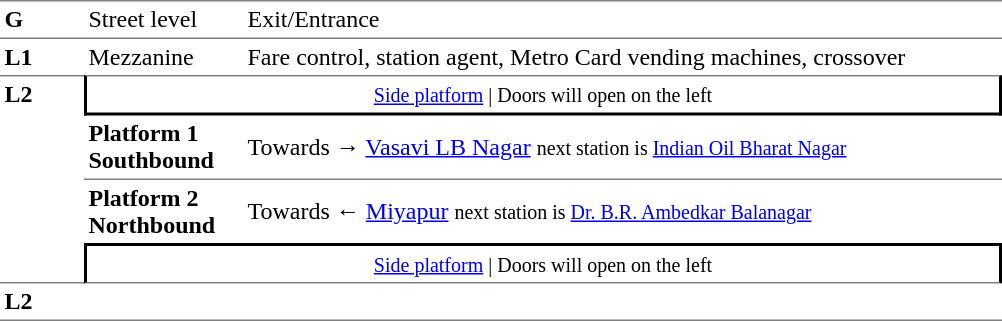<table table border=0 cellspacing=0 cellpadding=3>
<tr>
<td style="border-bottom:solid 1px gray;border-top:solid 1px gray;" width=50 valign=top><strong>G</strong></td>
<td style="border-top:solid 1px gray;border-bottom:solid 1px gray;" width=100 valign=top>Street level</td>
<td style="border-top:solid 1px gray;border-bottom:solid 1px gray;" width=500 valign=top>Exit/Entrance</td>
</tr>
<tr>
<td valign=top><strong>L1</strong></td>
<td valign=top>Mezzanine</td>
<td valign=top>Fare control, station agent, Metro Card vending machines, crossover<br></td>
</tr>
<tr>
<td style="border-top:solid 1px gray;border-bottom:solid 1px gray;" width=50 rowspan=4 valign=top><strong>L2</strong></td>
<td style="border-top:solid 1px gray;border-right:solid 2px black;border-left:solid 2px black;border-bottom:solid 2px black;text-align:center;" colspan=2><small><a href='#'>Side platform</a> | Doors will open on the left </small></td>
</tr>
<tr>
<td style="border-bottom:solid 1px gray;" width=100><span><strong>Platform 1</strong><br><strong>Southbound</strong></span></td>
<td style="border-bottom:solid 1px gray;" width=500>Towards → <a href='#'>Vasavi LB Nagar</a> <small> next station is <a href='#'>Indian Oil Bharat Nagar</a> </small></td>
</tr>
<tr>
<td><span><strong>Platform 2</strong><br><strong>Northbound</strong></span></td>
<td>Towards ← <a href='#'>Miyapur</a> <small>next station is <a href='#'>Dr. B.R. Ambedkar Balanagar</a></small></td>
</tr>
<tr>
<td style="border-top:solid 2px black;border-right:solid 2px black;border-left:solid 2px black;border-bottom:solid 1px gray;" colspan=2  align=center><small><a href='#'>Side platform</a> | Doors will open on the left </small></td>
</tr>
<tr>
<td style="border-bottom:solid 1px gray;" width=50 rowspan=2 valign=top><strong>L2</strong></td>
<td style="border-bottom:solid 1px gray;" width=100></td>
<td style="border-bottom:solid 1px gray;" width=500></td>
</tr>
<tr>
</tr>
</table>
